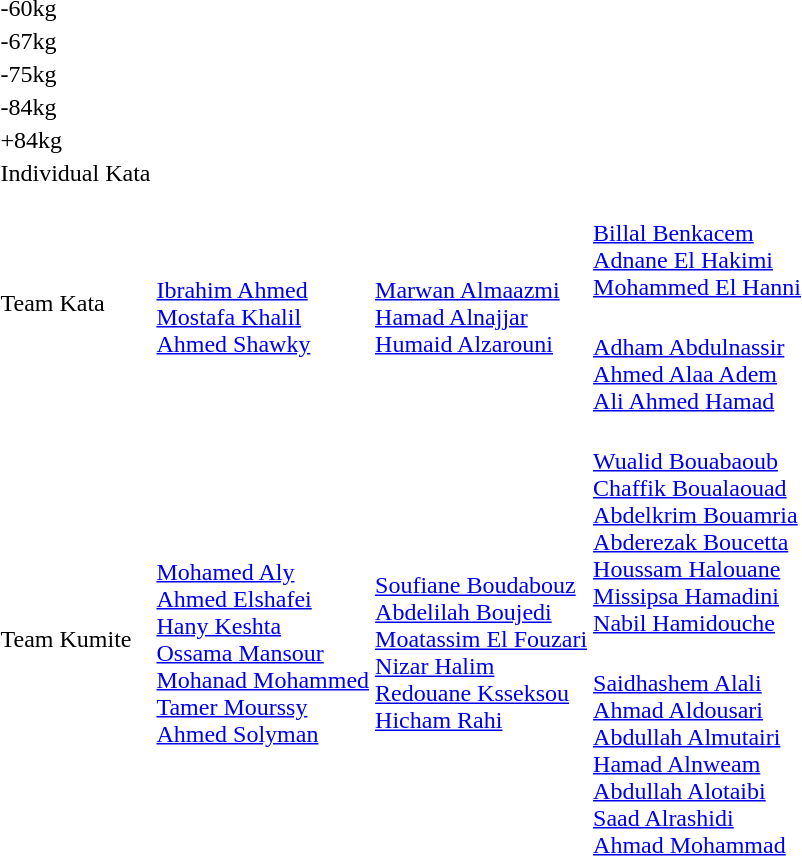<table>
<tr>
<td rowspan=2>-60kg</td>
<td rowspan=2></td>
<td rowspan=2></td>
<td></td>
</tr>
<tr>
<td></td>
</tr>
<tr>
<td rowspan=2>-67kg</td>
<td rowspan=2></td>
<td rowspan=2></td>
<td></td>
</tr>
<tr>
<td></td>
</tr>
<tr>
<td rowspan=2>-75kg</td>
<td rowspan=2></td>
<td rowspan=2></td>
<td></td>
</tr>
<tr>
<td></td>
</tr>
<tr>
<td rowspan=2>-84kg</td>
<td rowspan=2></td>
<td rowspan=2></td>
<td></td>
</tr>
<tr>
<td></td>
</tr>
<tr>
<td rowspan=2>+84kg</td>
<td rowspan=2></td>
<td rowspan=2></td>
<td></td>
</tr>
<tr>
<td></td>
</tr>
<tr>
<td rowspan=2>Individual Kata</td>
<td rowspan=2></td>
<td rowspan=2></td>
<td></td>
</tr>
<tr>
<td></td>
</tr>
<tr>
<td rowspan=2>Team Kata</td>
<td rowspan=2><br><a href='#'>Ibrahim Ahmed</a><br><a href='#'>Mostafa Khalil</a><br><a href='#'>Ahmed Shawky</a></td>
<td rowspan=2><br><a href='#'>Marwan Almaazmi</a><br><a href='#'>Hamad Alnajjar</a><br><a href='#'>Humaid Alzarouni</a></td>
<td><br><a href='#'>Billal Benkacem</a><br><a href='#'>Adnane El Hakimi</a><br><a href='#'>Mohammed El Hanni</a></td>
</tr>
<tr>
<td><br><a href='#'>Adham Abdulnassir</a><br><a href='#'>Ahmed Alaa Adem</a><br><a href='#'>Ali Ahmed Hamad</a></td>
</tr>
<tr>
<td rowspan=2>Team Kumite</td>
<td rowspan=2><br><a href='#'>Mohamed Aly</a><br><a href='#'>Ahmed Elshafei</a><br><a href='#'>Hany Keshta</a><br><a href='#'>Ossama Mansour</a><br><a href='#'>Mohanad Mohammed</a><br><a href='#'>Tamer Mourssy</a><br><a href='#'>Ahmed Solyman</a></td>
<td rowspan=2><br><a href='#'>Soufiane Boudabouz</a><br><a href='#'>Abdelilah Boujedi</a><br><a href='#'>Moatassim El Fouzari</a><br><a href='#'>Nizar Halim</a><br><a href='#'>Redouane Ksseksou</a><br><a href='#'>Hicham Rahi</a></td>
<td><br><a href='#'>Wualid Bouabaoub</a><br><a href='#'>Chaffik Boualaouad</a><br><a href='#'>Abdelkrim Bouamria</a><br><a href='#'>Abderezak Boucetta</a><br><a href='#'>Houssam Halouane</a><br><a href='#'>Missipsa Hamadini</a><br><a href='#'>Nabil Hamidouche</a></td>
</tr>
<tr>
<td><br><a href='#'>Saidhashem Alali</a><br><a href='#'>Ahmad Aldousari</a><br><a href='#'>Abdullah Almutairi</a><br><a href='#'>Hamad Alnweam</a><br><a href='#'>Abdullah Alotaibi</a><br><a href='#'>Saad Alrashidi</a><br><a href='#'>Ahmad Mohammad</a></td>
</tr>
</table>
